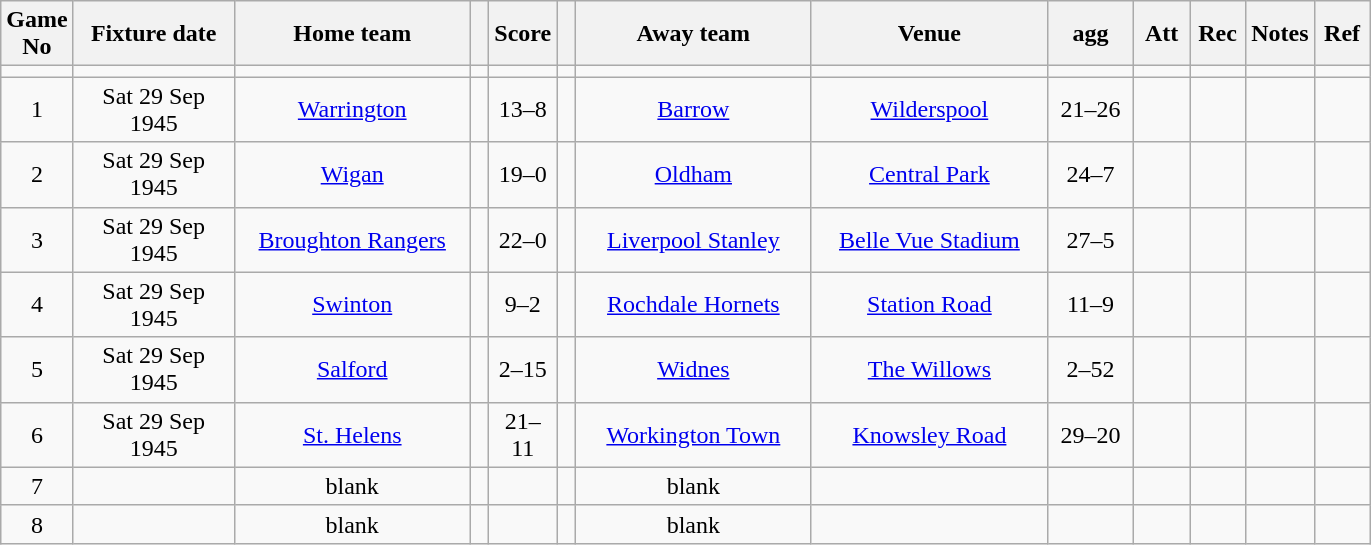<table class="wikitable" style="text-align:center;">
<tr>
<th width=20 abbr="No">Game No</th>
<th width=100 abbr="Date">Fixture date</th>
<th width=150 abbr="Home team">Home team</th>
<th width=5 abbr="space"></th>
<th width=20 abbr="Score">Score</th>
<th width=5 abbr="space"></th>
<th width=150 abbr="Away team">Away team</th>
<th width=150 abbr="Venue">Venue</th>
<th width=50 abbr="agg">agg</th>
<th width=30 abbr="Att">Att</th>
<th width=30 abbr="Rec">Rec</th>
<th width=20 abbr="Notes">Notes</th>
<th width=30 abbr="Ref">Ref</th>
</tr>
<tr>
<td></td>
<td></td>
<td></td>
<td></td>
<td></td>
<td></td>
<td></td>
<td></td>
<td></td>
<td></td>
<td></td>
<td></td>
</tr>
<tr>
<td>1</td>
<td>Sat 29 Sep 1945</td>
<td><a href='#'>Warrington</a></td>
<td></td>
<td>13–8</td>
<td></td>
<td><a href='#'>Barrow</a></td>
<td><a href='#'>Wilderspool</a></td>
<td>21–26</td>
<td></td>
<td></td>
<td></td>
<td></td>
</tr>
<tr>
<td>2</td>
<td>Sat 29 Sep 1945</td>
<td><a href='#'>Wigan</a></td>
<td></td>
<td>19–0</td>
<td></td>
<td><a href='#'>Oldham</a></td>
<td><a href='#'>Central Park</a></td>
<td>24–7</td>
<td></td>
<td></td>
<td></td>
<td></td>
</tr>
<tr>
<td>3</td>
<td>Sat 29 Sep 1945</td>
<td><a href='#'>Broughton Rangers</a></td>
<td></td>
<td>22–0</td>
<td></td>
<td><a href='#'>Liverpool Stanley</a></td>
<td><a href='#'>Belle Vue Stadium</a></td>
<td>27–5</td>
<td></td>
<td></td>
<td></td>
<td></td>
</tr>
<tr>
<td>4</td>
<td>Sat 29 Sep 1945</td>
<td><a href='#'>Swinton</a></td>
<td></td>
<td>9–2</td>
<td></td>
<td><a href='#'>Rochdale Hornets</a></td>
<td><a href='#'>Station Road</a></td>
<td>11–9</td>
<td></td>
<td></td>
<td></td>
<td></td>
</tr>
<tr>
<td>5</td>
<td>Sat 29 Sep 1945</td>
<td><a href='#'>Salford</a></td>
<td></td>
<td>2–15</td>
<td></td>
<td><a href='#'>Widnes</a></td>
<td><a href='#'>The Willows</a></td>
<td>2–52</td>
<td></td>
<td></td>
<td></td>
<td></td>
</tr>
<tr>
<td>6</td>
<td>Sat 29 Sep 1945</td>
<td><a href='#'>St. Helens</a></td>
<td></td>
<td>21–11</td>
<td></td>
<td><a href='#'>Workington Town</a></td>
<td><a href='#'>Knowsley Road</a></td>
<td>29–20</td>
<td></td>
<td></td>
<td></td>
<td></td>
</tr>
<tr>
<td>7</td>
<td></td>
<td>blank</td>
<td></td>
<td></td>
<td></td>
<td>blank</td>
<td></td>
<td></td>
<td></td>
<td></td>
<td></td>
<td></td>
</tr>
<tr>
<td>8</td>
<td></td>
<td>blank</td>
<td></td>
<td></td>
<td></td>
<td>blank</td>
<td></td>
<td></td>
<td></td>
<td></td>
<td></td>
<td></td>
</tr>
</table>
